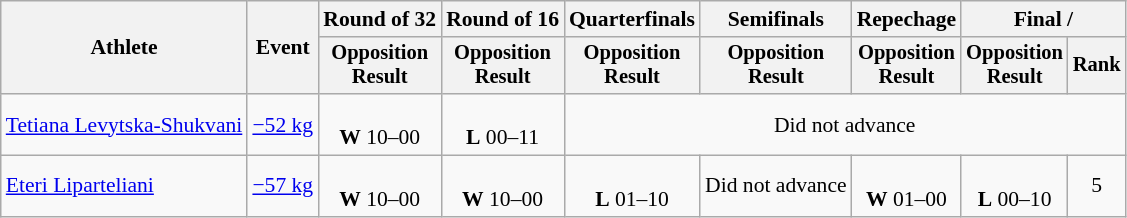<table class="wikitable" style="font-size:90%">
<tr>
<th rowspan="2">Athlete</th>
<th rowspan="2">Event</th>
<th>Round of 32</th>
<th>Round of 16</th>
<th>Quarterfinals</th>
<th>Semifinals</th>
<th>Repechage</th>
<th colspan=2>Final / </th>
</tr>
<tr style="font-size:95%">
<th>Opposition<br>Result</th>
<th>Opposition<br>Result</th>
<th>Opposition<br>Result</th>
<th>Opposition<br>Result</th>
<th>Opposition<br>Result</th>
<th>Opposition<br>Result</th>
<th>Rank</th>
</tr>
<tr align=center>
<td align=left><a href='#'>Tetiana Levytska-Shukvani</a></td>
<td align=left><a href='#'>−52 kg</a></td>
<td><br><strong>W</strong> 10–00</td>
<td><br><strong>L</strong> 00–11</td>
<td colspan="5">Did not advance</td>
</tr>
<tr align=center>
<td align=left><a href='#'>Eteri Liparteliani</a></td>
<td align=left><a href='#'>−57 kg</a></td>
<td><br><strong>W</strong> 10–00</td>
<td><br><strong>W</strong> 10–00</td>
<td><br><strong>L</strong> 01–10</td>
<td>Did not advance</td>
<td><br><strong>W</strong> 01–00</td>
<td><br><strong>L</strong> 00–10</td>
<td>5</td>
</tr>
</table>
